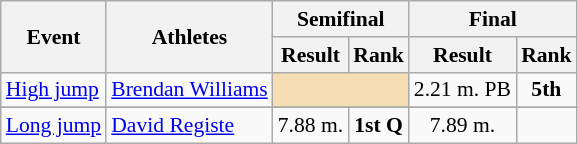<table class="wikitable" border="1" style="font-size:90%">
<tr>
<th rowspan=2>Event</th>
<th rowspan=2>Athletes</th>
<th colspan=2>Semifinal</th>
<th colspan=2>Final</th>
</tr>
<tr>
<th>Result</th>
<th>Rank</th>
<th>Result</th>
<th>Rank</th>
</tr>
<tr>
<td><a href='#'>High jump</a></td>
<td><a href='#'>Brendan Williams</a></td>
<td align=center colspan=2 bgcolor=wheat></td>
<td align=center>2.21 m. PB</td>
<td align=center><strong>5th</strong></td>
</tr>
<tr>
</tr>
<tr>
<td><a href='#'>Long jump</a></td>
<td><a href='#'>David Registe</a></td>
<td align=center>7.88 m.</td>
<td align=center><strong>1st Q</strong></td>
<td align=center>7.89 m.</td>
<td align=center></td>
</tr>
</table>
